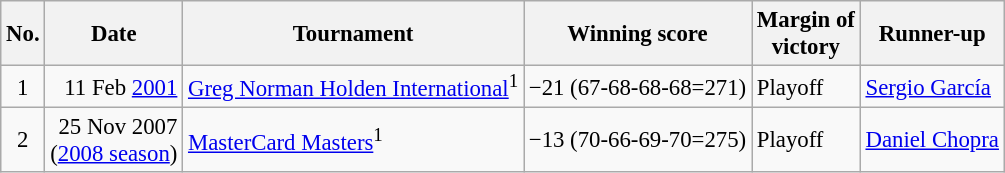<table class="wikitable" style="font-size:95%">
<tr>
<th>No.</th>
<th>Date</th>
<th>Tournament</th>
<th>Winning score</th>
<th>Margin of<br>victory</th>
<th>Runner-up</th>
</tr>
<tr>
<td align=center>1</td>
<td align=right>11 Feb <a href='#'>2001</a></td>
<td><a href='#'>Greg Norman Holden International</a><sup>1</sup></td>
<td>−21 (67-68-68-68=271)</td>
<td>Playoff</td>
<td> <a href='#'>Sergio García</a></td>
</tr>
<tr>
<td align=center>2</td>
<td align=right>25 Nov 2007<br>(<a href='#'>2008 season</a>)</td>
<td><a href='#'>MasterCard Masters</a><sup>1</sup></td>
<td>−13 (70-66-69-70=275)</td>
<td>Playoff</td>
<td> <a href='#'>Daniel Chopra</a></td>
</tr>
</table>
